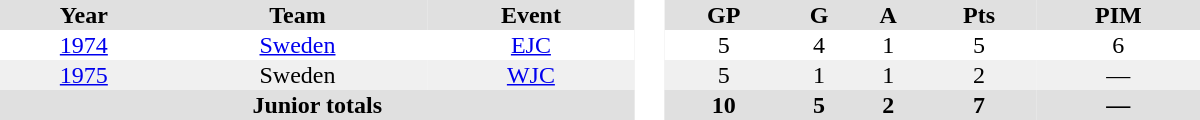<table border="0" cellpadding="1" cellspacing="0" style="text-align:center; width:50em">
<tr ALIGN="center" bgcolor="#e0e0e0">
<th>Year</th>
<th>Team</th>
<th>Event</th>
<th rowspan="99" bgcolor="#ffffff"> </th>
<th>GP</th>
<th>G</th>
<th>A</th>
<th>Pts</th>
<th>PIM</th>
</tr>
<tr>
<td><a href='#'>1974</a></td>
<td><a href='#'>Sweden</a></td>
<td><a href='#'>EJC</a></td>
<td>5</td>
<td>4</td>
<td>1</td>
<td>5</td>
<td>6</td>
</tr>
<tr bgcolor="#f0f0f0">
<td><a href='#'>1975</a></td>
<td>Sweden</td>
<td><a href='#'>WJC</a></td>
<td>5</td>
<td>1</td>
<td>1</td>
<td>2</td>
<td>—</td>
</tr>
<tr bgcolor="#e0e0e0">
<th colspan=3>Junior totals</th>
<th>10</th>
<th>5</th>
<th>2</th>
<th>7</th>
<th>—</th>
</tr>
</table>
